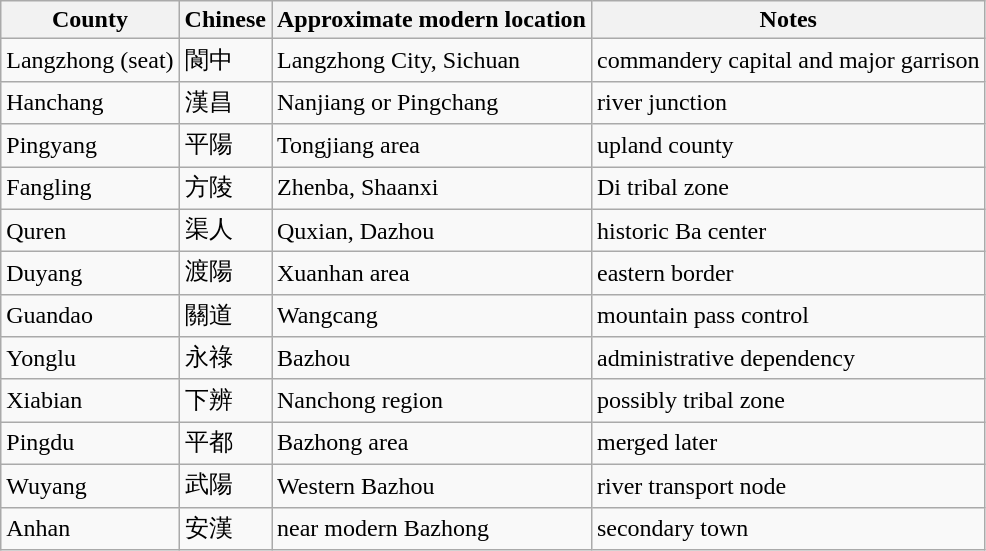<table class="wikitable sortable">
<tr>
<th>County</th>
<th>Chinese</th>
<th>Approximate modern location</th>
<th>Notes</th>
</tr>
<tr>
<td>Langzhong (seat)</td>
<td>閬中</td>
<td>Langzhong City, Sichuan</td>
<td>commandery capital and major garrison</td>
</tr>
<tr>
<td>Hanchang</td>
<td>漢昌</td>
<td>Nanjiang or Pingchang</td>
<td>river junction</td>
</tr>
<tr>
<td>Pingyang</td>
<td>平陽</td>
<td>Tongjiang area</td>
<td>upland county</td>
</tr>
<tr>
<td>Fangling</td>
<td>方陵</td>
<td>Zhenba, Shaanxi</td>
<td>Di tribal zone</td>
</tr>
<tr>
<td>Quren</td>
<td>渠人</td>
<td>Quxian, Dazhou</td>
<td>historic Ba center</td>
</tr>
<tr>
<td>Duyang</td>
<td>渡陽</td>
<td>Xuanhan area</td>
<td>eastern border</td>
</tr>
<tr>
<td>Guandao</td>
<td>關道</td>
<td>Wangcang</td>
<td>mountain pass control</td>
</tr>
<tr>
<td>Yonglu</td>
<td>永祿</td>
<td>Bazhou</td>
<td>administrative dependency</td>
</tr>
<tr>
<td>Xiabian</td>
<td>下辨</td>
<td>Nanchong region</td>
<td>possibly tribal zone</td>
</tr>
<tr>
<td>Pingdu</td>
<td>平都</td>
<td>Bazhong area</td>
<td>merged later</td>
</tr>
<tr>
<td>Wuyang</td>
<td>武陽</td>
<td>Western Bazhou</td>
<td>river transport node</td>
</tr>
<tr>
<td>Anhan</td>
<td>安漢</td>
<td>near modern Bazhong</td>
<td>secondary town</td>
</tr>
</table>
